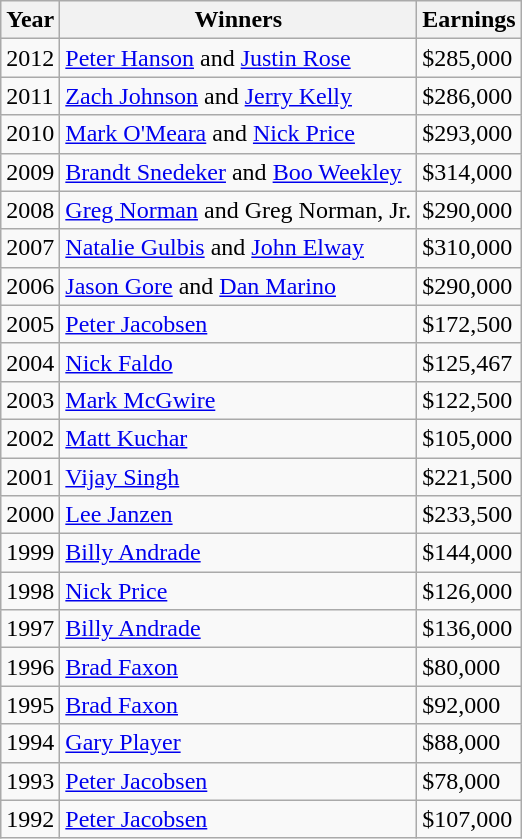<table class=wikitable>
<tr>
<th>Year</th>
<th>Winners</th>
<th>Earnings</th>
</tr>
<tr>
<td>2012</td>
<td> <a href='#'>Peter Hanson</a> and  <a href='#'>Justin Rose</a></td>
<td>$285,000</td>
</tr>
<tr>
<td>2011</td>
<td> <a href='#'>Zach Johnson</a> and  <a href='#'>Jerry Kelly</a></td>
<td>$286,000</td>
</tr>
<tr>
<td>2010</td>
<td> <a href='#'>Mark O'Meara</a> and  <a href='#'>Nick Price</a></td>
<td>$293,000</td>
</tr>
<tr>
<td>2009</td>
<td> <a href='#'>Brandt Snedeker</a> and  <a href='#'>Boo Weekley</a></td>
<td>$314,000</td>
</tr>
<tr>
<td>2008</td>
<td> <a href='#'>Greg Norman</a> and  Greg Norman, Jr.</td>
<td>$290,000</td>
</tr>
<tr>
<td>2007</td>
<td> <a href='#'>Natalie Gulbis</a> and  <a href='#'>John Elway</a></td>
<td>$310,000</td>
</tr>
<tr>
<td>2006</td>
<td> <a href='#'>Jason Gore</a> and  <a href='#'>Dan Marino</a></td>
<td>$290,000</td>
</tr>
<tr>
<td>2005</td>
<td> <a href='#'>Peter Jacobsen</a></td>
<td>$172,500</td>
</tr>
<tr>
<td>2004</td>
<td> <a href='#'>Nick Faldo</a></td>
<td>$125,467</td>
</tr>
<tr>
<td>2003</td>
<td> <a href='#'>Mark McGwire</a></td>
<td>$122,500</td>
</tr>
<tr>
<td>2002</td>
<td> <a href='#'>Matt Kuchar</a></td>
<td>$105,000</td>
</tr>
<tr>
<td>2001</td>
<td> <a href='#'>Vijay Singh</a></td>
<td>$221,500</td>
</tr>
<tr>
<td>2000</td>
<td> <a href='#'>Lee Janzen</a></td>
<td>$233,500</td>
</tr>
<tr>
<td>1999</td>
<td> <a href='#'>Billy Andrade</a></td>
<td>$144,000</td>
</tr>
<tr>
<td>1998</td>
<td> <a href='#'>Nick Price</a></td>
<td>$126,000</td>
</tr>
<tr>
<td>1997</td>
<td> <a href='#'>Billy Andrade</a></td>
<td>$136,000</td>
</tr>
<tr>
<td>1996</td>
<td> <a href='#'>Brad Faxon</a></td>
<td>$80,000</td>
</tr>
<tr>
<td>1995</td>
<td> <a href='#'>Brad Faxon</a></td>
<td>$92,000</td>
</tr>
<tr>
<td>1994</td>
<td> <a href='#'>Gary Player</a></td>
<td>$88,000</td>
</tr>
<tr>
<td>1993</td>
<td> <a href='#'>Peter Jacobsen</a></td>
<td>$78,000</td>
</tr>
<tr>
<td>1992</td>
<td> <a href='#'>Peter Jacobsen</a></td>
<td>$107,000</td>
</tr>
</table>
